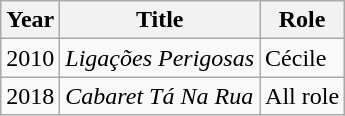<table class="wikitable sortable">
<tr>
<th>Year</th>
<th>Title</th>
<th>Role</th>
</tr>
<tr>
<td>2010</td>
<td><em>Ligações Perigosas</em></td>
<td>Cécile</td>
</tr>
<tr>
<td>2018</td>
<td><em>Cabaret Tá Na Rua</em></td>
<td>All role</td>
</tr>
</table>
